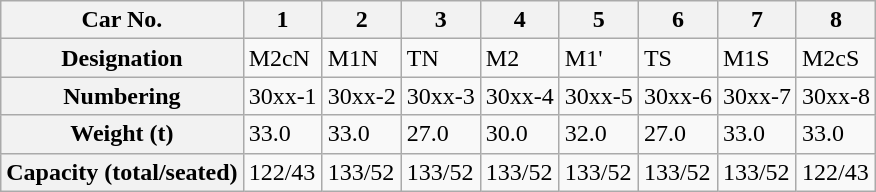<table class="wikitable">
<tr>
<th>Car No.</th>
<th>1</th>
<th>2</th>
<th>3</th>
<th>4</th>
<th>5</th>
<th>6</th>
<th>7</th>
<th>8</th>
</tr>
<tr>
<th>Designation</th>
<td>M2cN</td>
<td>M1N</td>
<td>TN</td>
<td>M2</td>
<td>M1'</td>
<td>TS</td>
<td>M1S</td>
<td>M2cS</td>
</tr>
<tr>
<th>Numbering</th>
<td>30xx-1</td>
<td>30xx-2</td>
<td>30xx-3</td>
<td>30xx-4</td>
<td>30xx-5</td>
<td>30xx-6</td>
<td>30xx-7</td>
<td>30xx-8</td>
</tr>
<tr>
<th>Weight (t)</th>
<td>33.0</td>
<td>33.0</td>
<td>27.0</td>
<td>30.0</td>
<td>32.0</td>
<td>27.0</td>
<td>33.0</td>
<td>33.0</td>
</tr>
<tr>
<th>Capacity (total/seated)</th>
<td>122/43</td>
<td>133/52</td>
<td>133/52</td>
<td>133/52</td>
<td>133/52</td>
<td>133/52</td>
<td>133/52</td>
<td>122/43</td>
</tr>
</table>
